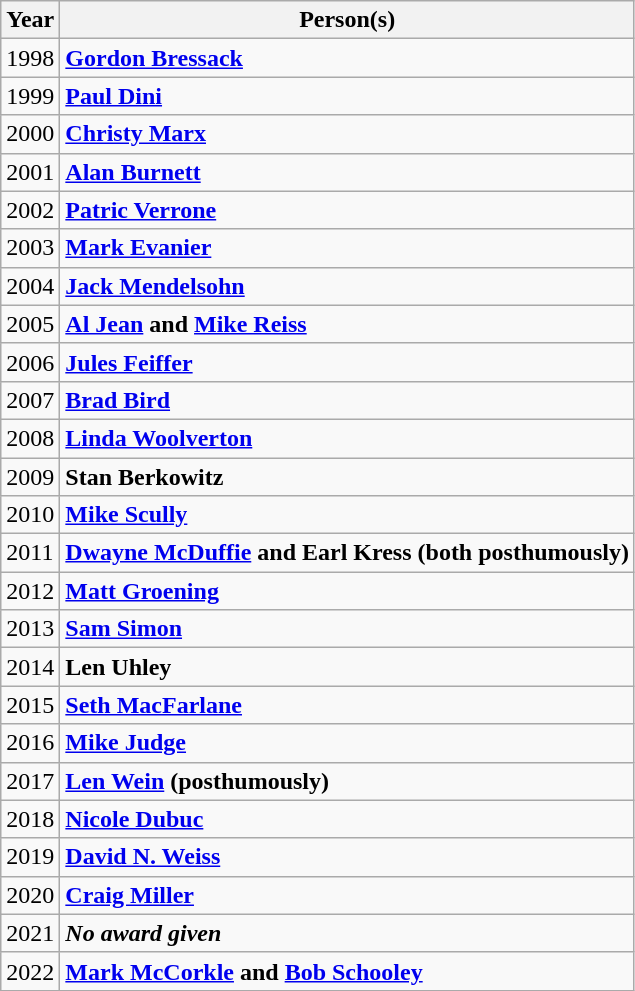<table class="wikitable">
<tr>
<th>Year</th>
<th>Person(s)</th>
</tr>
<tr>
<td>1998</td>
<td><strong><a href='#'>Gordon Bressack</a></strong></td>
</tr>
<tr>
<td>1999</td>
<td><strong><a href='#'>Paul Dini</a></strong></td>
</tr>
<tr>
<td>2000</td>
<td><strong><a href='#'>Christy Marx</a></strong></td>
</tr>
<tr>
<td>2001</td>
<td><strong><a href='#'>Alan Burnett</a></strong></td>
</tr>
<tr>
<td>2002</td>
<td><strong><a href='#'>Patric Verrone</a></strong></td>
</tr>
<tr>
<td>2003</td>
<td><strong><a href='#'>Mark Evanier</a></strong></td>
</tr>
<tr>
<td>2004</td>
<td><strong><a href='#'>Jack Mendelsohn</a></strong></td>
</tr>
<tr>
<td>2005</td>
<td><strong><a href='#'>Al Jean</a> and <a href='#'>Mike Reiss</a></strong></td>
</tr>
<tr>
<td>2006</td>
<td><strong><a href='#'>Jules Feiffer</a></strong></td>
</tr>
<tr>
<td>2007</td>
<td><strong><a href='#'>Brad Bird</a></strong></td>
</tr>
<tr>
<td>2008</td>
<td><strong><a href='#'>Linda Woolverton</a></strong></td>
</tr>
<tr>
<td>2009</td>
<td><strong>Stan Berkowitz</strong></td>
</tr>
<tr>
<td>2010</td>
<td><strong><a href='#'>Mike Scully</a></strong></td>
</tr>
<tr>
<td>2011</td>
<td><strong><a href='#'>Dwayne McDuffie</a> and Earl Kress (both posthumously)</strong></td>
</tr>
<tr>
<td>2012</td>
<td><strong><a href='#'>Matt Groening</a></strong></td>
</tr>
<tr>
<td>2013</td>
<td><strong><a href='#'>Sam Simon</a></strong></td>
</tr>
<tr>
<td>2014</td>
<td><strong>Len Uhley</strong></td>
</tr>
<tr>
<td>2015</td>
<td><strong><a href='#'>Seth MacFarlane</a></strong></td>
</tr>
<tr>
<td>2016</td>
<td><strong><a href='#'>Mike Judge</a></strong></td>
</tr>
<tr>
<td>2017</td>
<td><strong><a href='#'>Len Wein</a> (posthumously)</strong></td>
</tr>
<tr>
<td>2018</td>
<td><strong><a href='#'>Nicole Dubuc</a></strong></td>
</tr>
<tr>
<td>2019</td>
<td><strong><a href='#'>David N. Weiss</a></strong></td>
</tr>
<tr>
<td>2020</td>
<td><strong><a href='#'>Craig Miller</a></strong></td>
</tr>
<tr>
<td>2021</td>
<td><strong><em>No award given</em></strong></td>
</tr>
<tr>
<td>2022</td>
<td><strong><a href='#'>Mark McCorkle</a> and <a href='#'>Bob Schooley</a></strong></td>
</tr>
</table>
